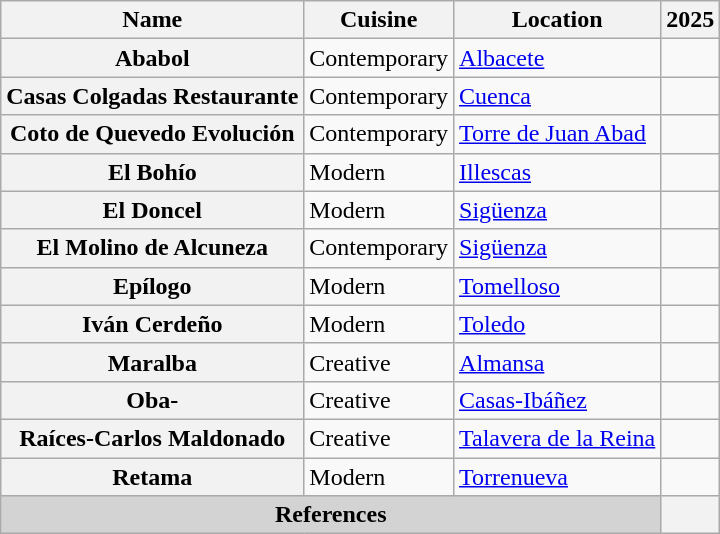<table class="wikitable sortable plainrowheaders" style="text-align:left;">
<tr>
<th scope="col">Name</th>
<th scope="col">Cuisine</th>
<th scope="col">Location</th>
<th scope="col">2025</th>
</tr>
<tr>
<th scope="row">Ababol</th>
<td>Contemporary</td>
<td><a href='#'>Albacete</a></td>
<td></td>
</tr>
<tr>
<th scope="row">Casas Colgadas Restaurante</th>
<td>Contemporary</td>
<td><a href='#'>Cuenca</a></td>
<td></td>
</tr>
<tr>
<th scope="row">Coto de Quevedo Evolución</th>
<td>Contemporary</td>
<td><a href='#'>Torre de Juan Abad</a></td>
<td></td>
</tr>
<tr>
<th scope="row">El Bohío</th>
<td>Modern</td>
<td><a href='#'>Illescas</a></td>
<td></td>
</tr>
<tr>
<th scope="row">El Doncel</th>
<td>Modern</td>
<td><a href='#'>Sigüenza</a></td>
<td></td>
</tr>
<tr>
<th scope="row">El Molino de Alcuneza</th>
<td>Contemporary</td>
<td><a href='#'>Sigüenza</a></td>
<td></td>
</tr>
<tr>
<th scope="row">Epílogo</th>
<td>Modern</td>
<td><a href='#'>Tomelloso</a></td>
<td></td>
</tr>
<tr>
<th scope="row">Iván Cerdeño</th>
<td>Modern</td>
<td><a href='#'>Toledo</a></td>
<td></td>
</tr>
<tr>
<th scope="row">Maralba</th>
<td>Creative</td>
<td><a href='#'>Almansa</a></td>
<td></td>
</tr>
<tr>
<th scope="row">Oba-</th>
<td>Creative</td>
<td><a href='#'>Casas-Ibáñez</a></td>
<td></td>
</tr>
<tr>
<th scope="row">Raíces-Carlos Maldonado</th>
<td>Creative</td>
<td><a href='#'>Talavera de la Reina</a></td>
<td></td>
</tr>
<tr>
<th scope="row">Retama</th>
<td>Modern</td>
<td><a href='#'>Torrenueva</a></td>
<td></td>
</tr>
<tr>
<th colspan="3" style="text-align: center;background: lightgray;">References</th>
<th></th>
</tr>
</table>
